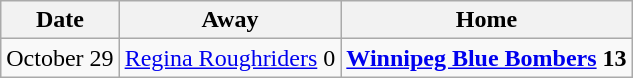<table class="wikitable">
<tr>
<th>Date</th>
<th>Away</th>
<th>Home</th>
</tr>
<tr>
<td>October 29</td>
<td><a href='#'>Regina Roughriders</a> 0</td>
<td><strong><a href='#'>Winnipeg Blue Bombers</a> 13</strong></td>
</tr>
</table>
